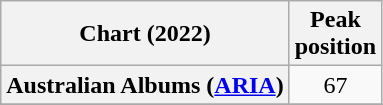<table class="wikitable sortable plainrowheaders" style="text-align:center">
<tr>
<th scope="col">Chart (2022)</th>
<th scope="col">Peak<br>position</th>
</tr>
<tr>
<th scope="row">Australian Albums (<a href='#'>ARIA</a>)</th>
<td>67</td>
</tr>
<tr>
</tr>
<tr>
</tr>
<tr>
</tr>
<tr>
</tr>
<tr>
</tr>
<tr>
</tr>
<tr>
</tr>
<tr>
</tr>
</table>
